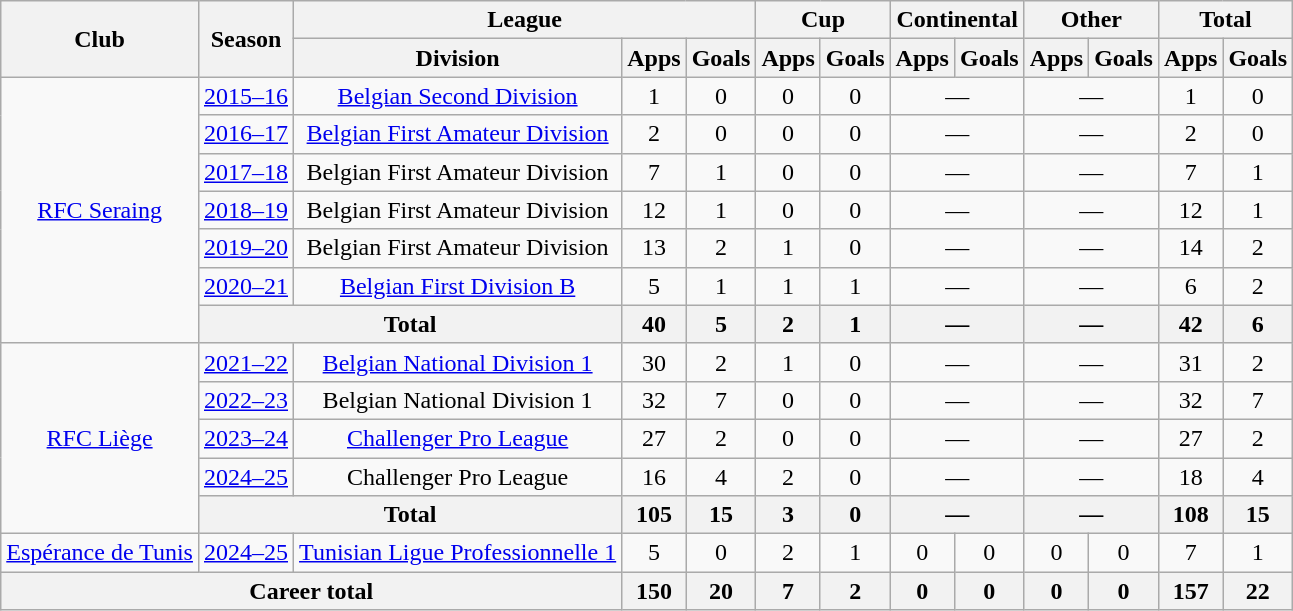<table class="wikitable" Style="text-align: center">
<tr>
<th rowspan=2>Club</th>
<th rowspan=2>Season</th>
<th colspan=3>League</th>
<th colspan=2>Cup</th>
<th colspan=2>Continental</th>
<th colspan=2>Other</th>
<th colspan=2>Total</th>
</tr>
<tr>
<th>Division</th>
<th>Apps</th>
<th>Goals</th>
<th>Apps</th>
<th>Goals</th>
<th>Apps</th>
<th>Goals</th>
<th>Apps</th>
<th>Goals</th>
<th>Apps</th>
<th>Goals</th>
</tr>
<tr>
<td rowspan=7><a href='#'>RFC Seraing</a></td>
<td><a href='#'>2015–16</a></td>
<td><a href='#'>Belgian Second Division</a></td>
<td>1</td>
<td>0</td>
<td>0</td>
<td>0</td>
<td colspan=2>—</td>
<td colspan=2>—</td>
<td>1</td>
<td>0</td>
</tr>
<tr>
<td><a href='#'>2016–17</a></td>
<td><a href='#'>Belgian First Amateur Division</a></td>
<td>2</td>
<td>0</td>
<td>0</td>
<td>0</td>
<td colspan=2>—</td>
<td colspan=2>—</td>
<td>2</td>
<td>0</td>
</tr>
<tr>
<td><a href='#'>2017–18</a></td>
<td>Belgian First Amateur Division</td>
<td>7</td>
<td>1</td>
<td>0</td>
<td>0</td>
<td colspan=2>—</td>
<td colspan=2>—</td>
<td>7</td>
<td>1</td>
</tr>
<tr>
<td><a href='#'>2018–19</a></td>
<td>Belgian First Amateur Division</td>
<td>12</td>
<td>1</td>
<td>0</td>
<td>0</td>
<td colspan=2>—</td>
<td colspan=2>—</td>
<td>12</td>
<td>1</td>
</tr>
<tr>
<td><a href='#'>2019–20</a></td>
<td>Belgian First Amateur Division</td>
<td>13</td>
<td>2</td>
<td>1</td>
<td>0</td>
<td colspan=2>—</td>
<td colspan=2>—</td>
<td>14</td>
<td>2</td>
</tr>
<tr>
<td><a href='#'>2020–21</a></td>
<td><a href='#'>Belgian First Division B</a></td>
<td>5</td>
<td>1</td>
<td>1</td>
<td>1</td>
<td colspan=2>—</td>
<td colspan=2>—</td>
<td>6</td>
<td>2</td>
</tr>
<tr>
<th colspan=2>Total</th>
<th>40</th>
<th>5</th>
<th>2</th>
<th>1</th>
<th colspan=2>—</th>
<th colspan=2>—</th>
<th>42</th>
<th>6</th>
</tr>
<tr>
<td rowspan=5><a href='#'>RFC Liège</a></td>
<td><a href='#'>2021–22</a></td>
<td><a href='#'>Belgian National Division 1</a></td>
<td>30</td>
<td>2</td>
<td>1</td>
<td>0</td>
<td colspan=2>—</td>
<td colspan=2>—</td>
<td>31</td>
<td>2</td>
</tr>
<tr>
<td><a href='#'>2022–23</a></td>
<td>Belgian National Division 1</td>
<td>32</td>
<td>7</td>
<td>0</td>
<td>0</td>
<td colspan=2>—</td>
<td colspan=2>—</td>
<td>32</td>
<td>7</td>
</tr>
<tr>
<td><a href='#'>2023–24</a></td>
<td><a href='#'>Challenger Pro League</a></td>
<td>27</td>
<td>2</td>
<td>0</td>
<td>0</td>
<td colspan=2>—</td>
<td colspan=2>—</td>
<td>27</td>
<td>2</td>
</tr>
<tr>
<td><a href='#'>2024–25</a></td>
<td>Challenger Pro League</td>
<td>16</td>
<td>4</td>
<td>2</td>
<td>0</td>
<td colspan=2>—</td>
<td colspan=2>—</td>
<td>18</td>
<td>4</td>
</tr>
<tr>
<th colspan=2>Total</th>
<th>105</th>
<th>15</th>
<th>3</th>
<th>0</th>
<th colspan=2>—</th>
<th colspan=2>—</th>
<th>108</th>
<th>15</th>
</tr>
<tr>
<td><a href='#'>Espérance de Tunis</a></td>
<td><a href='#'>2024–25</a></td>
<td><a href='#'>Tunisian Ligue Professionnelle 1</a></td>
<td>5</td>
<td>0</td>
<td>2</td>
<td>1</td>
<td>0</td>
<td>0</td>
<td>0</td>
<td>0</td>
<td>7</td>
<td>1</td>
</tr>
<tr>
<th colspan=3>Career total</th>
<th>150</th>
<th>20</th>
<th>7</th>
<th>2</th>
<th>0</th>
<th>0</th>
<th>0</th>
<th>0</th>
<th>157</th>
<th>22</th>
</tr>
</table>
